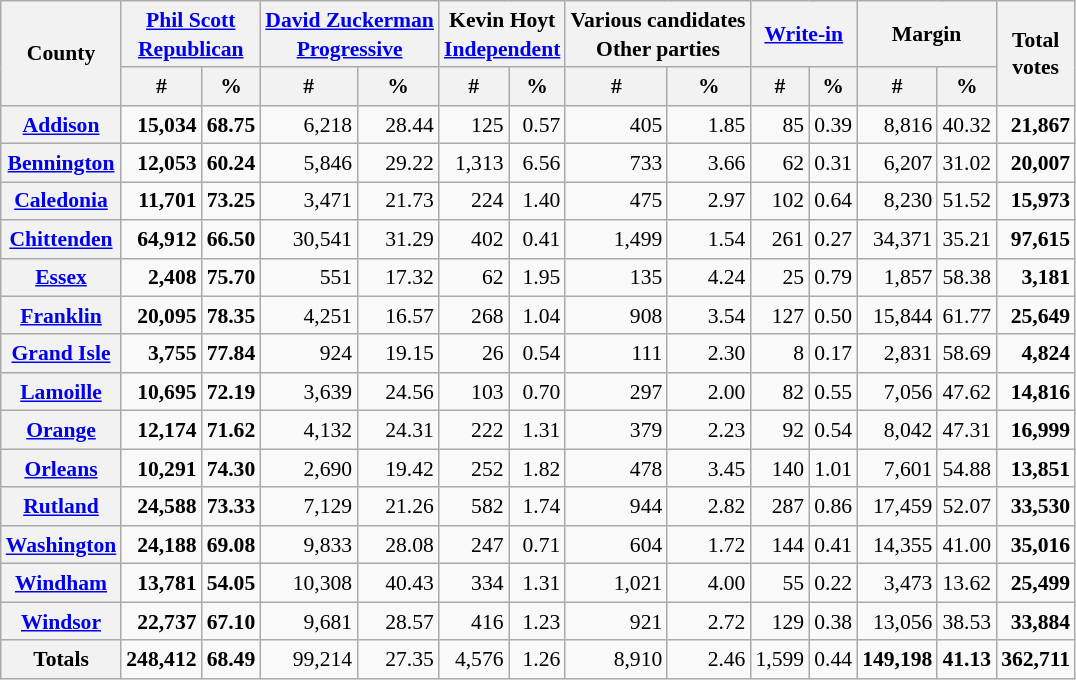<table class="wikitable sortable" style="text-align:right;font-size:90%;line-height:1.3">
<tr>
<th rowspan="2">County</th>
<th colspan="2"><a href='#'>Phil Scott</a><br><a href='#'>Republican</a></th>
<th colspan="2"><a href='#'>David Zuckerman</a><br><a href='#'>Progressive</a></th>
<th colspan="2">Kevin Hoyt<br><a href='#'>Independent</a></th>
<th colspan="2">Various candidates<br>Other parties</th>
<th colspan="2"><a href='#'>Write-in</a></th>
<th colspan="2">Margin</th>
<th rowspan="2">Total<br>votes</th>
</tr>
<tr>
<th data-sort-type="number">#</th>
<th data-sort-type="number">%</th>
<th data-sort-type="number">#</th>
<th data-sort-type="number">%</th>
<th data-sort-type="number">#</th>
<th data-sort-type="number">%</th>
<th data-sort-type="number">#</th>
<th data-sort-type="number">%</th>
<th data-sort-type="number">#</th>
<th data-sort-type="number">%</th>
<th data-sort-type="number">#</th>
<th data-sort-type="number">%</th>
</tr>
<tr>
<th><a href='#'>Addison</a></th>
<td><strong>15,034</strong></td>
<td><strong>68.75</strong></td>
<td>6,218</td>
<td>28.44</td>
<td>125</td>
<td>0.57</td>
<td>405</td>
<td>1.85</td>
<td>85</td>
<td>0.39</td>
<td>8,816</td>
<td>40.32</td>
<td><strong>21,867</strong></td>
</tr>
<tr>
<th><a href='#'>Bennington</a></th>
<td><strong>12,053</strong></td>
<td><strong>60.24</strong></td>
<td>5,846</td>
<td>29.22</td>
<td>1,313</td>
<td>6.56</td>
<td>733</td>
<td>3.66</td>
<td>62</td>
<td>0.31</td>
<td>6,207</td>
<td>31.02</td>
<td><strong>20,007</strong></td>
</tr>
<tr>
<th><a href='#'>Caledonia</a></th>
<td><strong>11,701</strong></td>
<td><strong>73.25</strong></td>
<td>3,471</td>
<td>21.73</td>
<td>224</td>
<td>1.40</td>
<td>475</td>
<td>2.97</td>
<td>102</td>
<td>0.64</td>
<td>8,230</td>
<td>51.52</td>
<td><strong>15,973</strong></td>
</tr>
<tr>
<th><a href='#'>Chittenden</a></th>
<td><strong>64,912</strong></td>
<td><strong>66.50</strong></td>
<td>30,541</td>
<td>31.29</td>
<td>402</td>
<td>0.41</td>
<td>1,499</td>
<td>1.54</td>
<td>261</td>
<td>0.27</td>
<td>34,371</td>
<td>35.21</td>
<td><strong>97,615</strong></td>
</tr>
<tr>
<th><a href='#'>Essex</a></th>
<td><strong>2,408</strong></td>
<td><strong>75.70</strong></td>
<td>551</td>
<td>17.32</td>
<td>62</td>
<td>1.95</td>
<td>135</td>
<td>4.24</td>
<td>25</td>
<td>0.79</td>
<td>1,857</td>
<td>58.38</td>
<td><strong>3,181</strong></td>
</tr>
<tr>
<th><a href='#'>Franklin</a></th>
<td><strong>20,095</strong></td>
<td><strong>78.35</strong></td>
<td>4,251</td>
<td>16.57</td>
<td>268</td>
<td>1.04</td>
<td>908</td>
<td>3.54</td>
<td>127</td>
<td>0.50</td>
<td>15,844</td>
<td>61.77</td>
<td><strong>25,649</strong></td>
</tr>
<tr>
<th><a href='#'>Grand Isle</a></th>
<td><strong>3,755</strong></td>
<td><strong>77.84</strong></td>
<td>924</td>
<td>19.15</td>
<td>26</td>
<td>0.54</td>
<td>111</td>
<td>2.30</td>
<td>8</td>
<td>0.17</td>
<td>2,831</td>
<td>58.69</td>
<td><strong>4,824</strong></td>
</tr>
<tr>
<th><a href='#'>Lamoille</a></th>
<td><strong>10,695</strong></td>
<td><strong>72.19</strong></td>
<td>3,639</td>
<td>24.56</td>
<td>103</td>
<td>0.70</td>
<td>297</td>
<td>2.00</td>
<td>82</td>
<td>0.55</td>
<td>7,056</td>
<td>47.62</td>
<td><strong>14,816</strong></td>
</tr>
<tr>
<th><a href='#'>Orange</a></th>
<td><strong>12,174</strong></td>
<td><strong>71.62</strong></td>
<td>4,132</td>
<td>24.31</td>
<td>222</td>
<td>1.31</td>
<td>379</td>
<td>2.23</td>
<td>92</td>
<td>0.54</td>
<td>8,042</td>
<td>47.31</td>
<td><strong>16,999</strong></td>
</tr>
<tr>
<th><a href='#'>Orleans</a></th>
<td><strong>10,291</strong></td>
<td><strong>74.30</strong></td>
<td>2,690</td>
<td>19.42</td>
<td>252</td>
<td>1.82</td>
<td>478</td>
<td>3.45</td>
<td>140</td>
<td>1.01</td>
<td>7,601</td>
<td>54.88</td>
<td><strong>13,851</strong></td>
</tr>
<tr>
<th><a href='#'>Rutland</a></th>
<td><strong>24,588</strong></td>
<td><strong>73.33</strong></td>
<td>7,129</td>
<td>21.26</td>
<td>582</td>
<td>1.74</td>
<td>944</td>
<td>2.82</td>
<td>287</td>
<td>0.86</td>
<td>17,459</td>
<td>52.07</td>
<td><strong>33,530</strong></td>
</tr>
<tr>
<th><a href='#'>Washington</a></th>
<td><strong>24,188</strong></td>
<td><strong>69.08</strong></td>
<td>9,833</td>
<td>28.08</td>
<td>247</td>
<td>0.71</td>
<td>604</td>
<td>1.72</td>
<td>144</td>
<td>0.41</td>
<td>14,355</td>
<td>41.00</td>
<td><strong>35,016</strong></td>
</tr>
<tr>
<th><a href='#'>Windham</a></th>
<td><strong>13,781</strong></td>
<td><strong>54.05</strong></td>
<td>10,308</td>
<td>40.43</td>
<td>334</td>
<td>1.31</td>
<td>1,021</td>
<td>4.00</td>
<td>55</td>
<td>0.22</td>
<td>3,473</td>
<td>13.62</td>
<td><strong>25,499</strong></td>
</tr>
<tr>
<th><a href='#'>Windsor</a></th>
<td><strong>22,737</strong></td>
<td><strong>67.10</strong></td>
<td>9,681</td>
<td>28.57</td>
<td>416</td>
<td>1.23</td>
<td>921</td>
<td>2.72</td>
<td>129</td>
<td>0.38</td>
<td>13,056</td>
<td>38.53</td>
<td><strong>33,884</strong></td>
</tr>
<tr class="sortbottom">
<th>Totals</th>
<td><strong>248,412</strong></td>
<td><strong>68.49</strong></td>
<td>99,214</td>
<td>27.35</td>
<td>4,576</td>
<td>1.26</td>
<td>8,910</td>
<td>2.46</td>
<td>1,599</td>
<td>0.44</td>
<td><strong>149,198</strong></td>
<td><strong>41.13</strong></td>
<td><strong>362,711</strong></td>
</tr>
</table>
